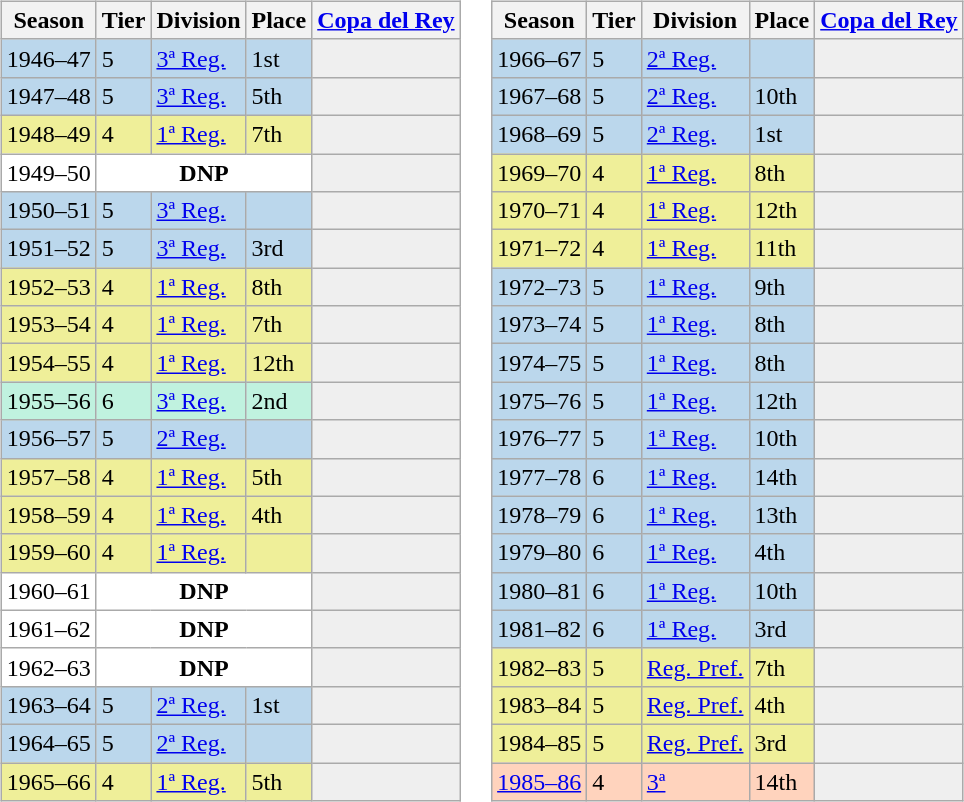<table>
<tr>
<td valign="top" width=0%><br><table class="wikitable">
<tr style="background:#f0f6fa;">
<th>Season</th>
<th>Tier</th>
<th>Division</th>
<th>Place</th>
<th><a href='#'>Copa del Rey</a></th>
</tr>
<tr>
<td style="background:#BBD7EC;">1946–47</td>
<td style="background:#BBD7EC;">5</td>
<td style="background:#BBD7EC;"><a href='#'>3ª Reg.</a></td>
<td style="background:#BBD7EC;">1st</td>
<th style="background:#efefef;"></th>
</tr>
<tr>
<td style="background:#BBD7EC;">1947–48</td>
<td style="background:#BBD7EC;">5</td>
<td style="background:#BBD7EC;"><a href='#'>3ª Reg.</a></td>
<td style="background:#BBD7EC;">5th</td>
<th style="background:#efefef;"></th>
</tr>
<tr>
<td style="background:#EFEF99;">1948–49</td>
<td style="background:#EFEF99;">4</td>
<td style="background:#EFEF99;"><a href='#'>1ª Reg.</a></td>
<td style="background:#EFEF99;">7th</td>
<th style="background:#efefef;"></th>
</tr>
<tr>
<td style="background:#FFFFFF;">1949–50</td>
<th style="background:#FFFFFF;" colspan="3">DNP</th>
<th style="background:#efefef;"></th>
</tr>
<tr>
<td style="background:#BBD7EC;">1950–51</td>
<td style="background:#BBD7EC;">5</td>
<td style="background:#BBD7EC;"><a href='#'>3ª Reg.</a></td>
<td style="background:#BBD7EC;"></td>
<th style="background:#efefef;"></th>
</tr>
<tr>
<td style="background:#BBD7EC;">1951–52</td>
<td style="background:#BBD7EC;">5</td>
<td style="background:#BBD7EC;"><a href='#'>3ª Reg.</a></td>
<td style="background:#BBD7EC;">3rd</td>
<th style="background:#efefef;"></th>
</tr>
<tr>
<td style="background:#EFEF99;">1952–53</td>
<td style="background:#EFEF99;">4</td>
<td style="background:#EFEF99;"><a href='#'>1ª Reg.</a></td>
<td style="background:#EFEF99;">8th</td>
<th style="background:#efefef;"></th>
</tr>
<tr>
<td style="background:#EFEF99;">1953–54</td>
<td style="background:#EFEF99;">4</td>
<td style="background:#EFEF99;"><a href='#'>1ª Reg.</a></td>
<td style="background:#EFEF99;">7th</td>
<th style="background:#efefef;"></th>
</tr>
<tr>
<td style="background:#EFEF99;">1954–55</td>
<td style="background:#EFEF99;">4</td>
<td style="background:#EFEF99;"><a href='#'>1ª Reg.</a></td>
<td style="background:#EFEF99;">12th</td>
<th style="background:#efefef;"></th>
</tr>
<tr>
<td style="background:#C0F2DF;">1955–56</td>
<td style="background:#C0F2DF;">6</td>
<td style="background:#C0F2DF;"><a href='#'>3ª Reg.</a></td>
<td style="background:#C0F2DF;">2nd</td>
<th style="background:#efefef;"></th>
</tr>
<tr>
<td style="background:#BBD7EC;">1956–57</td>
<td style="background:#BBD7EC;">5</td>
<td style="background:#BBD7EC;"><a href='#'>2ª Reg.</a></td>
<td style="background:#BBD7EC;"></td>
<th style="background:#efefef;"></th>
</tr>
<tr>
<td style="background:#EFEF99;">1957–58</td>
<td style="background:#EFEF99;">4</td>
<td style="background:#EFEF99;"><a href='#'>1ª Reg.</a></td>
<td style="background:#EFEF99;">5th</td>
<th style="background:#efefef;"></th>
</tr>
<tr>
<td style="background:#EFEF99;">1958–59</td>
<td style="background:#EFEF99;">4</td>
<td style="background:#EFEF99;"><a href='#'>1ª Reg.</a></td>
<td style="background:#EFEF99;">4th</td>
<th style="background:#efefef;"></th>
</tr>
<tr>
<td style="background:#EFEF99;">1959–60</td>
<td style="background:#EFEF99;">4</td>
<td style="background:#EFEF99;"><a href='#'>1ª Reg.</a></td>
<td style="background:#EFEF99;"></td>
<th style="background:#efefef;"></th>
</tr>
<tr>
<td style="background:#FFFFFF;">1960–61</td>
<th style="background:#FFFFFF;" colspan="3">DNP</th>
<th style="background:#efefef;"></th>
</tr>
<tr>
<td style="background:#FFFFFF;">1961–62</td>
<th style="background:#FFFFFF;" colspan="3">DNP</th>
<th style="background:#efefef;"></th>
</tr>
<tr>
<td style="background:#FFFFFF;">1962–63</td>
<th style="background:#FFFFFF;" colspan="3">DNP</th>
<th style="background:#efefef;"></th>
</tr>
<tr>
<td style="background:#BBD7EC;">1963–64</td>
<td style="background:#BBD7EC;">5</td>
<td style="background:#BBD7EC;"><a href='#'>2ª Reg.</a></td>
<td style="background:#BBD7EC;">1st</td>
<th style="background:#efefef;"></th>
</tr>
<tr>
<td style="background:#BBD7EC;">1964–65</td>
<td style="background:#BBD7EC;">5</td>
<td style="background:#BBD7EC;"><a href='#'>2ª Reg.</a></td>
<td style="background:#BBD7EC;"></td>
<th style="background:#efefef;"></th>
</tr>
<tr>
<td style="background:#EFEF99;">1965–66</td>
<td style="background:#EFEF99;">4</td>
<td style="background:#EFEF99;"><a href='#'>1ª Reg.</a></td>
<td style="background:#EFEF99;">5th</td>
<th style="background:#efefef;"></th>
</tr>
</table>
</td>
<td valign="top" width=0%><br><table class="wikitable">
<tr style="background:#f0f6fa;">
<th>Season</th>
<th>Tier</th>
<th>Division</th>
<th>Place</th>
<th><a href='#'>Copa del Rey</a></th>
</tr>
<tr>
<td style="background:#BBD7EC;">1966–67</td>
<td style="background:#BBD7EC;">5</td>
<td style="background:#BBD7EC;"><a href='#'>2ª Reg.</a></td>
<td style="background:#BBD7EC;"></td>
<th style="background:#efefef;"></th>
</tr>
<tr>
<td style="background:#BBD7EC;">1967–68</td>
<td style="background:#BBD7EC;">5</td>
<td style="background:#BBD7EC;"><a href='#'>2ª Reg.</a></td>
<td style="background:#BBD7EC;">10th</td>
<th style="background:#efefef;"></th>
</tr>
<tr>
<td style="background:#BBD7EC;">1968–69</td>
<td style="background:#BBD7EC;">5</td>
<td style="background:#BBD7EC;"><a href='#'>2ª Reg.</a></td>
<td style="background:#BBD7EC;">1st</td>
<th style="background:#efefef;"></th>
</tr>
<tr>
<td style="background:#EFEF99;">1969–70</td>
<td style="background:#EFEF99;">4</td>
<td style="background:#EFEF99;"><a href='#'>1ª Reg.</a></td>
<td style="background:#EFEF99;">8th</td>
<th style="background:#efefef;"></th>
</tr>
<tr>
<td style="background:#EFEF99;">1970–71</td>
<td style="background:#EFEF99;">4</td>
<td style="background:#EFEF99;"><a href='#'>1ª Reg.</a></td>
<td style="background:#EFEF99;">12th</td>
<th style="background:#efefef;"></th>
</tr>
<tr>
<td style="background:#EFEF99;">1971–72</td>
<td style="background:#EFEF99;">4</td>
<td style="background:#EFEF99;"><a href='#'>1ª Reg.</a></td>
<td style="background:#EFEF99;">11th</td>
<th style="background:#efefef;"></th>
</tr>
<tr>
<td style="background:#BBD7EC;">1972–73</td>
<td style="background:#BBD7EC;">5</td>
<td style="background:#BBD7EC;"><a href='#'>1ª Reg.</a></td>
<td style="background:#BBD7EC;">9th</td>
<th style="background:#efefef;"></th>
</tr>
<tr>
<td style="background:#BBD7EC;">1973–74</td>
<td style="background:#BBD7EC;">5</td>
<td style="background:#BBD7EC;"><a href='#'>1ª Reg.</a></td>
<td style="background:#BBD7EC;">8th</td>
<th style="background:#efefef;"></th>
</tr>
<tr>
<td style="background:#BBD7EC;">1974–75</td>
<td style="background:#BBD7EC;">5</td>
<td style="background:#BBD7EC;"><a href='#'>1ª Reg.</a></td>
<td style="background:#BBD7EC;">8th</td>
<th style="background:#efefef;"></th>
</tr>
<tr>
<td style="background:#BBD7EC;">1975–76</td>
<td style="background:#BBD7EC;">5</td>
<td style="background:#BBD7EC;"><a href='#'>1ª Reg.</a></td>
<td style="background:#BBD7EC;">12th</td>
<th style="background:#efefef;"></th>
</tr>
<tr>
<td style="background:#BBD7EC;">1976–77</td>
<td style="background:#BBD7EC;">5</td>
<td style="background:#BBD7EC;"><a href='#'>1ª Reg.</a></td>
<td style="background:#BBD7EC;">10th</td>
<th style="background:#efefef;"></th>
</tr>
<tr>
<td style="background:#BBD7EC;">1977–78</td>
<td style="background:#BBD7EC;">6</td>
<td style="background:#BBD7EC;"><a href='#'>1ª Reg.</a></td>
<td style="background:#BBD7EC;">14th</td>
<th style="background:#efefef;"></th>
</tr>
<tr>
<td style="background:#BBD7EC;">1978–79</td>
<td style="background:#BBD7EC;">6</td>
<td style="background:#BBD7EC;"><a href='#'>1ª Reg.</a></td>
<td style="background:#BBD7EC;">13th</td>
<th style="background:#efefef;"></th>
</tr>
<tr>
<td style="background:#BBD7EC;">1979–80</td>
<td style="background:#BBD7EC;">6</td>
<td style="background:#BBD7EC;"><a href='#'>1ª Reg.</a></td>
<td style="background:#BBD7EC;">4th</td>
<th style="background:#efefef;"></th>
</tr>
<tr>
<td style="background:#BBD7EC;">1980–81</td>
<td style="background:#BBD7EC;">6</td>
<td style="background:#BBD7EC;"><a href='#'>1ª Reg.</a></td>
<td style="background:#BBD7EC;">10th</td>
<th style="background:#efefef;"></th>
</tr>
<tr>
<td style="background:#BBD7EC;">1981–82</td>
<td style="background:#BBD7EC;">6</td>
<td style="background:#BBD7EC;"><a href='#'>1ª Reg.</a></td>
<td style="background:#BBD7EC;">3rd</td>
<th style="background:#efefef;"></th>
</tr>
<tr>
<td style="background:#EFEF99;">1982–83</td>
<td style="background:#EFEF99;">5</td>
<td style="background:#EFEF99;"><a href='#'>Reg. Pref.</a></td>
<td style="background:#EFEF99;">7th</td>
<th style="background:#efefef;"></th>
</tr>
<tr>
<td style="background:#EFEF99;">1983–84</td>
<td style="background:#EFEF99;">5</td>
<td style="background:#EFEF99;"><a href='#'>Reg. Pref.</a></td>
<td style="background:#EFEF99;">4th</td>
<th style="background:#efefef;"></th>
</tr>
<tr>
<td style="background:#EFEF99;">1984–85</td>
<td style="background:#EFEF99;">5</td>
<td style="background:#EFEF99;"><a href='#'>Reg. Pref.</a></td>
<td style="background:#EFEF99;">3rd</td>
<th style="background:#efefef;"></th>
</tr>
<tr>
<td style="background:#FFD3BD;"><a href='#'>1985–86</a></td>
<td style="background:#FFD3BD;">4</td>
<td style="background:#FFD3BD;"><a href='#'>3ª</a></td>
<td style="background:#FFD3BD;">14th</td>
<th style="background:#efefef;"></th>
</tr>
</table>
</td>
</tr>
</table>
